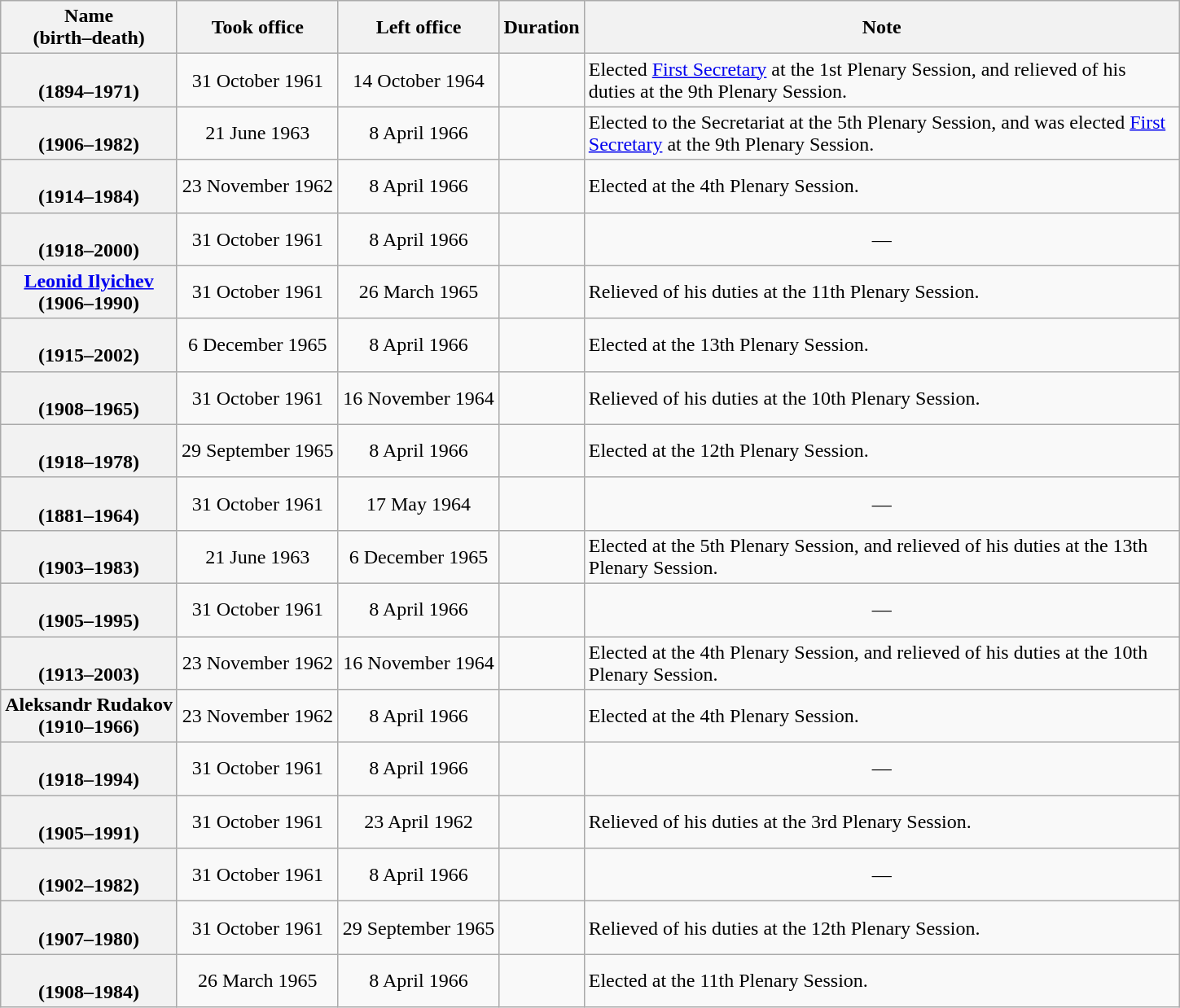<table class="wikitable plainrowheaders sortable" style="text-align:center;" border="1">
<tr>
<th scope="col">Name<br>(birth–death)</th>
<th scope="col">Took office</th>
<th scope="col">Left office</th>
<th scope="col">Duration</th>
<th scope="col" style="width:30em;">Note</th>
</tr>
<tr>
<th scope="row"><br>(1894–1971)</th>
<td>31 October 1961</td>
<td>14 October 1964</td>
<td></td>
<td align="left">Elected <a href='#'>First Secretary</a> at the 1st Plenary Session, and relieved of his duties at the 9th Plenary Session.</td>
</tr>
<tr>
<th scope="row"><br>(1906–1982)</th>
<td>21 June 1963</td>
<td>8 April 1966</td>
<td></td>
<td align="left">Elected to the Secretariat at the 5th Plenary Session, and was elected <a href='#'>First Secretary</a> at the 9th Plenary Session.</td>
</tr>
<tr>
<th scope="row"><br>(1914–1984)</th>
<td>23 November 1962</td>
<td>8 April 1966</td>
<td></td>
<td align="left">Elected at the 4th Plenary Session.</td>
</tr>
<tr>
<th scope="row"><br>(1918–2000)</th>
<td>31 October 1961</td>
<td>8 April 1966</td>
<td></td>
<td>—</td>
</tr>
<tr>
<th scope="row"><a href='#'>Leonid Ilyichev</a> <br>(1906–1990)</th>
<td>31 October 1961</td>
<td>26 March 1965</td>
<td></td>
<td align="left">Relieved of his duties at the 11th Plenary Session.</td>
</tr>
<tr>
<th scope="row"><br>(1915–2002)</th>
<td>6 December 1965</td>
<td>8 April 1966</td>
<td></td>
<td align="left">Elected at the 13th Plenary Session.</td>
</tr>
<tr>
<th scope="row"><br>(1908–1965)</th>
<td>31 October 1961</td>
<td>16 November 1964</td>
<td></td>
<td align="left">Relieved of his duties at the 10th Plenary Session.</td>
</tr>
<tr>
<th scope="row"><br>(1918–1978)</th>
<td>29 September 1965</td>
<td>8 April 1966</td>
<td></td>
<td align="left">Elected at the 12th Plenary Session.</td>
</tr>
<tr>
<th scope="row"><br>(1881–1964)</th>
<td>31 October 1961</td>
<td>17 May 1964</td>
<td></td>
<td>—</td>
</tr>
<tr>
<th scope="row"><br>(1903–1983)</th>
<td>21 June 1963</td>
<td>6 December 1965</td>
<td></td>
<td align="left">Elected at the 5th Plenary Session, and relieved of his duties at the 13th Plenary Session.</td>
</tr>
<tr>
<th scope="row"><br>(1905–1995)</th>
<td>31 October 1961</td>
<td>8 April 1966</td>
<td></td>
<td>—</td>
</tr>
<tr>
<th scope="row"><br>(1913–2003)</th>
<td>23 November 1962</td>
<td>16 November 1964</td>
<td></td>
<td align="left">Elected at the 4th Plenary Session, and relieved of his duties at the 10th Plenary Session.</td>
</tr>
<tr>
<th scope="row">Aleksandr Rudakov<br>(1910–1966)</th>
<td>23 November 1962</td>
<td>8 April 1966</td>
<td></td>
<td align="left">Elected at the 4th Plenary Session.</td>
</tr>
<tr>
<th scope="row"><br>(1918–1994)</th>
<td>31 October 1961</td>
<td>8 April 1966</td>
<td></td>
<td>—</td>
</tr>
<tr>
<th scope="row"><br>(1905–1991)</th>
<td>31 October 1961</td>
<td>23 April 1962</td>
<td></td>
<td align="left">Relieved of his duties at the 3rd Plenary Session.</td>
</tr>
<tr>
<th scope="row"><br>(1902–1982)</th>
<td>31 October 1961</td>
<td>8 April 1966</td>
<td></td>
<td>—</td>
</tr>
<tr>
<th scope="row"><br>(1907–1980)</th>
<td>31 October 1961</td>
<td>29 September 1965</td>
<td></td>
<td align="left">Relieved of his duties at the 12th Plenary Session.</td>
</tr>
<tr>
<th scope="row"><br>(1908–1984)</th>
<td>26 March 1965</td>
<td>8 April 1966</td>
<td></td>
<td align="left">Elected at the 11th Plenary Session.</td>
</tr>
</table>
